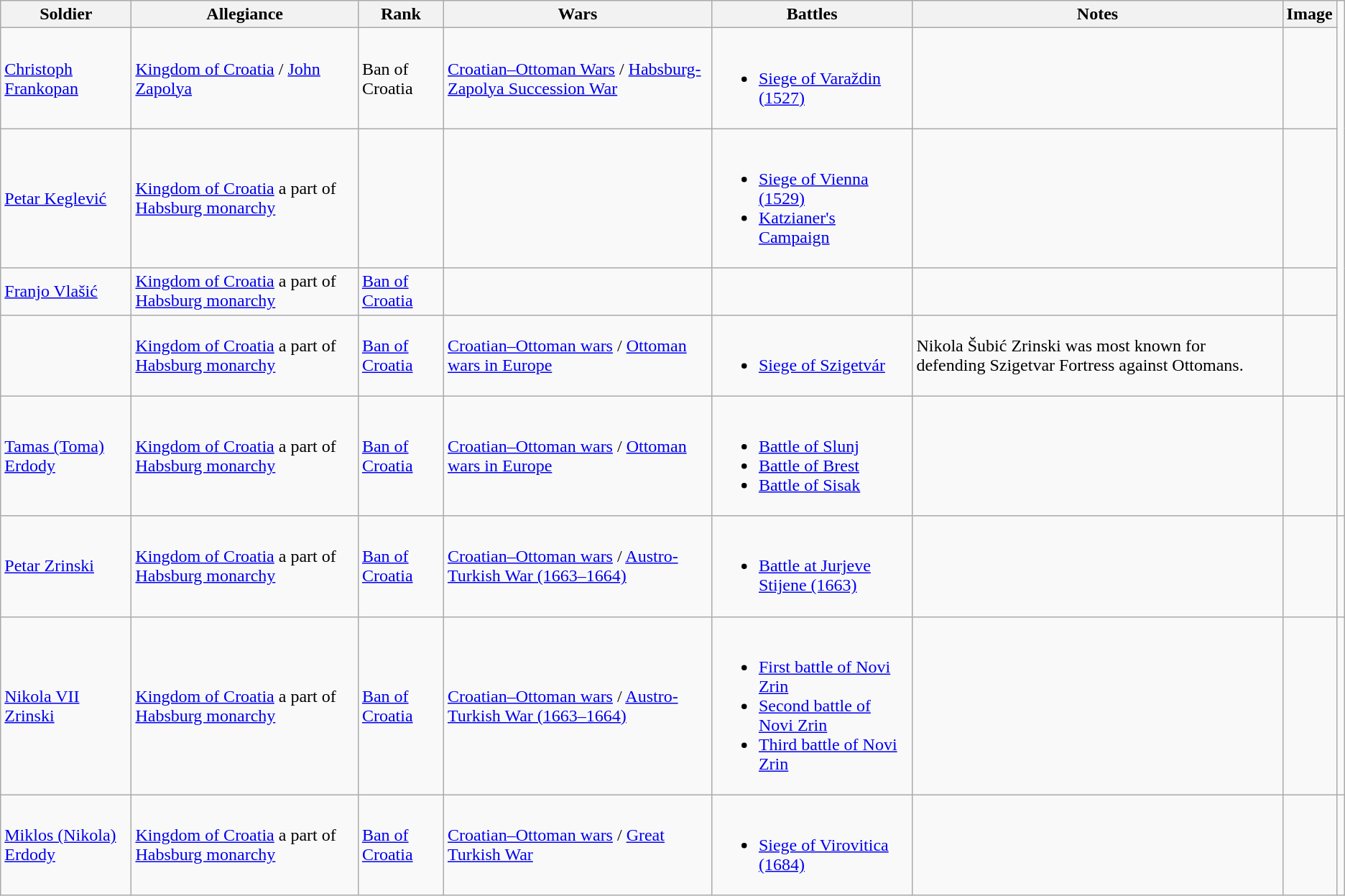<table class="wikitable sortable">
<tr>
<th>Soldier</th>
<th>Allegiance</th>
<th>Rank</th>
<th>Wars</th>
<th>Battles</th>
<th>Notes</th>
<th class="unsortable">Image</th>
</tr>
<tr>
<td><a href='#'>Christoph Frankopan</a></td>
<td><a href='#'>Kingdom of Croatia</a> / <a href='#'>John Zapolya</a></td>
<td>Ban of Croatia</td>
<td><a href='#'>Croatian–Ottoman Wars</a> / <a href='#'>Habsburg-Zapolya Succession War</a></td>
<td><br><ul><li><a href='#'>Siege of Varaždin (1527)</a></li></ul></td>
<td></td>
<td></td>
</tr>
<tr>
<td><a href='#'>Petar Keglević</a></td>
<td><a href='#'>Kingdom of Croatia</a> a part of <a href='#'>Habsburg monarchy</a></td>
<td></td>
<td></td>
<td><br><ul><li><a href='#'>Siege of Vienna (1529)</a></li><li><a href='#'>Katzianer's Campaign</a></li></ul></td>
<td></td>
<td></td>
</tr>
<tr>
<td><a href='#'>Franjo Vlašić</a></td>
<td><a href='#'>Kingdom of Croatia</a> a part of <a href='#'>Habsburg monarchy</a></td>
<td><a href='#'>Ban of Croatia</a></td>
<td></td>
<td></td>
<td></td>
<td></td>
</tr>
<tr>
<td></td>
<td><a href='#'>Kingdom of Croatia</a> a part of <a href='#'>Habsburg monarchy</a></td>
<td><a href='#'>Ban of Croatia</a></td>
<td><a href='#'>Croatian–Ottoman wars</a> / <a href='#'>Ottoman wars in Europe</a></td>
<td><br><ul><li><a href='#'>Siege of Szigetvár</a></li></ul></td>
<td>Nikola Šubić Zrinski was most known for defending Szigetvar Fortress against Ottomans.</td>
<td></td>
</tr>
<tr>
<td><a href='#'>Tamas (Toma) Erdody</a></td>
<td><a href='#'>Kingdom of Croatia</a> a part of <a href='#'>Habsburg monarchy</a></td>
<td><a href='#'>Ban of Croatia</a></td>
<td><a href='#'>Croatian–Ottoman wars</a> / <a href='#'>Ottoman wars in Europe</a></td>
<td><br><ul><li><a href='#'>Battle of Slunj</a></li><li><a href='#'>Battle of Brest</a></li><li><a href='#'>Battle of Sisak</a></li></ul></td>
<td></td>
<td></td>
<td></td>
</tr>
<tr>
<td><a href='#'>Petar Zrinski</a></td>
<td><a href='#'>Kingdom of Croatia</a> a part of <a href='#'>Habsburg monarchy</a></td>
<td><a href='#'>Ban of Croatia</a></td>
<td><a href='#'>Croatian–Ottoman wars</a> / <a href='#'>Austro-Turkish War (1663–1664)</a></td>
<td><br><ul><li><a href='#'>Battle at Jurjeve Stijene (1663)</a></li></ul></td>
<td></td>
<td></td>
</tr>
<tr>
<td><a href='#'>Nikola VII Zrinski</a></td>
<td><a href='#'>Kingdom of Croatia</a> a part of <a href='#'>Habsburg monarchy</a></td>
<td><a href='#'>Ban of Croatia</a></td>
<td><a href='#'>Croatian–Ottoman wars</a> / <a href='#'>Austro-Turkish War (1663–1664)</a></td>
<td><br><ul><li><a href='#'>First battle of Novi Zrin</a></li><li><a href='#'>Second battle of Novi Zrin</a></li><li><a href='#'>Third battle of Novi Zrin</a></li></ul></td>
<td></td>
<td></td>
<td></td>
</tr>
<tr>
<td><a href='#'>Miklos (Nikola) Erdody</a></td>
<td><a href='#'>Kingdom of Croatia</a> a part of <a href='#'>Habsburg monarchy</a></td>
<td><a href='#'>Ban of Croatia</a></td>
<td><a href='#'>Croatian–Ottoman wars</a> / <a href='#'>Great Turkish War</a></td>
<td><br><ul><li><a href='#'>Siege of Virovitica (1684)</a></li></ul></td>
<td></td>
<td></td>
</tr>
</table>
